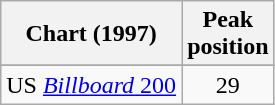<table class="wikitable sortable">
<tr>
<th>Chart (1997)</th>
<th>Peak<br>position</th>
</tr>
<tr>
</tr>
<tr>
</tr>
<tr>
</tr>
<tr>
</tr>
<tr>
</tr>
<tr>
</tr>
<tr>
<td>US <a href='#'><em>Billboard</em> 200</a></td>
<td style="text-align:center;">29</td>
</tr>
</table>
